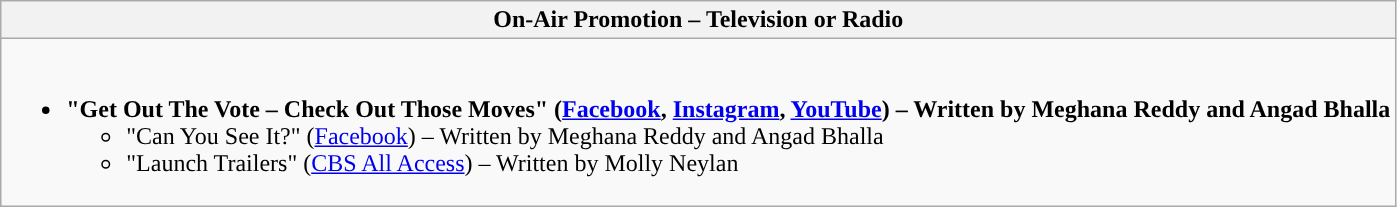<table class=wikitable style="width=100%">
<tr>
<th colspan="2" style="background:">On-Air Promotion – Television or Radio</th>
</tr>
<tr>
<td colspan="2" style="vertical-align:top;"><br><ul><li><strong>"Get Out The Vote – Check Out Those Moves" (<a href='#'>Facebook</a>, <a href='#'>Instagram</a>, <a href='#'>YouTube</a>) – Written by Meghana Reddy and Angad Bhalla</strong><ul><li>"Can You See It?" (<a href='#'>Facebook</a>) – Written by Meghana Reddy and Angad Bhalla</li><li>"Launch Trailers" (<a href='#'>CBS All Access</a>) – Written by Molly Neylan</li></ul></li></ul></td>
</tr>
</table>
